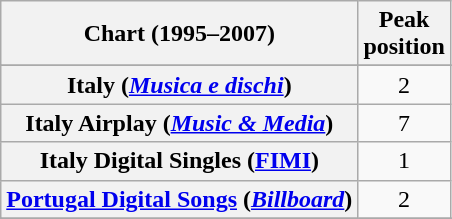<table class="wikitable sortable plainrowheaders">
<tr>
<th>Chart (1995–2007)</th>
<th>Peak<br>position</th>
</tr>
<tr>
</tr>
<tr>
<th scope="row">Italy (<em><a href='#'>Musica e dischi</a></em>)</th>
<td style="text-align:center;">2</td>
</tr>
<tr>
<th scope="row">Italy Airplay (<em><a href='#'>Music & Media</a></em>)</th>
<td style="text-align:center;">7</td>
</tr>
<tr>
<th scope="row">Italy Digital Singles (<a href='#'>FIMI</a>)</th>
<td style="text-align:center;">1</td>
</tr>
<tr>
<th scope="row"><a href='#'>Portugal Digital Songs</a> (<em><a href='#'>Billboard</a></em>)</th>
<td style="text-align:center;">2</td>
</tr>
<tr>
</tr>
<tr>
</tr>
</table>
